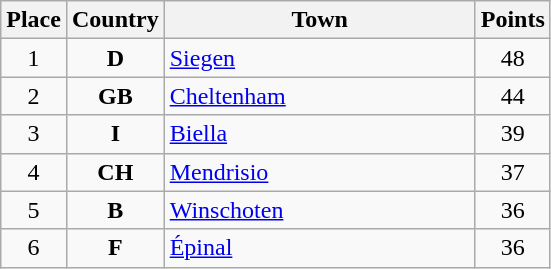<table class="wikitable toptextcells" style="text-align:center;">
<tr>
<th width="25">Place</th>
<th width="25">Country</th>
<th width="200">Town</th>
<th width="25">Points</th>
</tr>
<tr>
<td>1</td>
<td><strong>D</strong></td>
<td style="text-align:left;"><a href='#'>Siegen</a></td>
<td>48</td>
</tr>
<tr>
<td>2</td>
<td><strong>GB</strong></td>
<td style="text-align:left;"><a href='#'>Cheltenham</a></td>
<td>44</td>
</tr>
<tr>
<td>3</td>
<td><strong>I</strong></td>
<td style="text-align:left;"><a href='#'>Biella</a></td>
<td>39</td>
</tr>
<tr>
<td>4</td>
<td><strong>CH</strong></td>
<td style="text-align:left;"><a href='#'>Mendrisio</a></td>
<td>37</td>
</tr>
<tr>
<td>5</td>
<td><strong>B</strong></td>
<td style="text-align:left;"><a href='#'>Winschoten</a></td>
<td>36</td>
</tr>
<tr>
<td>6</td>
<td><strong>F</strong></td>
<td style="text-align:left;"><a href='#'>Épinal</a></td>
<td>36</td>
</tr>
</table>
